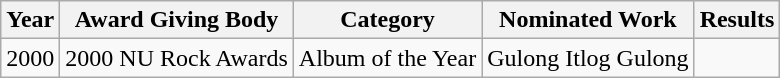<table class="wikitable">
<tr>
<th>Year</th>
<th>Award Giving Body</th>
<th>Category</th>
<th>Nominated Work</th>
<th>Results</th>
</tr>
<tr>
<td>2000</td>
<td>2000 NU Rock Awards</td>
<td>Album of the Year</td>
<td>Gulong Itlog Gulong</td>
<td></td>
</tr>
</table>
